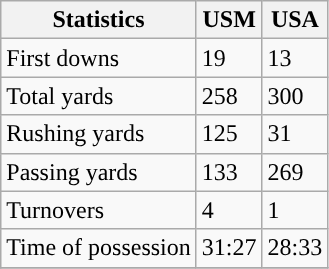<table class="wikitable">
<tr>
<th>Statistics</th>
<th>USM</th>
<th>USA</th>
</tr>
<tr>
<td>First downs</td>
<td>19</td>
<td>13</td>
</tr>
<tr>
<td>Total yards</td>
<td>258</td>
<td>300</td>
</tr>
<tr>
<td>Rushing yards</td>
<td>125</td>
<td>31</td>
</tr>
<tr>
<td>Passing yards</td>
<td>133</td>
<td>269</td>
</tr>
<tr>
<td>Turnovers</td>
<td>4</td>
<td>1</td>
</tr>
<tr>
<td>Time of possession</td>
<td>31:27</td>
<td>28:33</td>
</tr>
<tr>
</tr>
</table>
